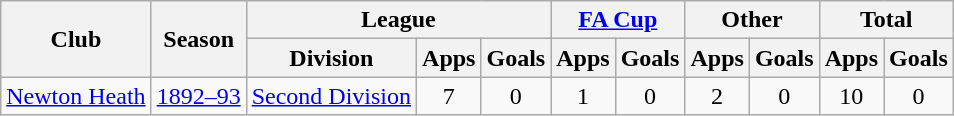<table class="wikitable" style="text-align:center">
<tr>
<th rowspan="2">Club</th>
<th rowspan="2">Season</th>
<th colspan="3">League</th>
<th colspan="2"><a href='#'>FA Cup</a></th>
<th colspan="2">Other</th>
<th colspan="2">Total</th>
</tr>
<tr>
<th>Division</th>
<th>Apps</th>
<th>Goals</th>
<th>Apps</th>
<th>Goals</th>
<th>Apps</th>
<th>Goals</th>
<th>Apps</th>
<th>Goals</th>
</tr>
<tr>
<td><a href='#'>Newton Heath</a></td>
<td><a href='#'>1892–93</a></td>
<td><a href='#'>Second Division</a></td>
<td>7</td>
<td>0</td>
<td>1</td>
<td>0</td>
<td>2</td>
<td>0</td>
<td>10</td>
<td>0</td>
</tr>
</table>
